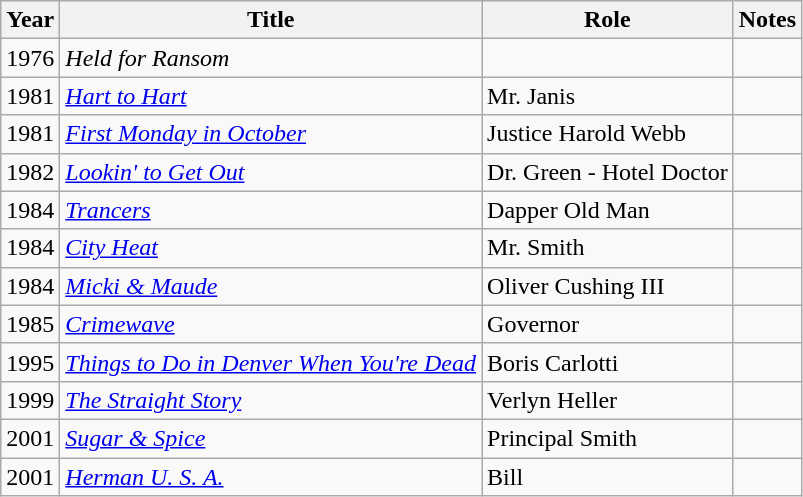<table class="wikitable">
<tr>
<th>Year</th>
<th>Title</th>
<th>Role</th>
<th>Notes</th>
</tr>
<tr>
<td>1976</td>
<td><em>Held for Ransom</em></td>
<td></td>
<td></td>
</tr>
<tr>
<td>1981</td>
<td><em><a href='#'>Hart to Hart</a></em></td>
<td>Mr. Janis</td>
<td></td>
</tr>
<tr>
<td>1981</td>
<td><em><a href='#'>First Monday in October</a></em></td>
<td>Justice Harold Webb</td>
<td></td>
</tr>
<tr>
<td>1982</td>
<td><em><a href='#'>Lookin' to Get Out</a></em></td>
<td>Dr. Green - Hotel Doctor</td>
<td></td>
</tr>
<tr>
<td>1984</td>
<td><em><a href='#'>Trancers</a></em></td>
<td>Dapper Old Man</td>
<td></td>
</tr>
<tr>
<td>1984</td>
<td><em><a href='#'>City Heat</a></em></td>
<td>Mr. Smith</td>
<td></td>
</tr>
<tr>
<td>1984</td>
<td><em><a href='#'>Micki & Maude</a></em></td>
<td>Oliver Cushing III</td>
<td></td>
</tr>
<tr>
<td>1985</td>
<td><em><a href='#'>Crimewave</a></em></td>
<td>Governor</td>
<td></td>
</tr>
<tr>
<td>1995</td>
<td><em><a href='#'>Things to Do in Denver When You're Dead</a></em></td>
<td>Boris Carlotti</td>
<td></td>
</tr>
<tr>
<td>1999</td>
<td><em><a href='#'>The Straight Story</a></em></td>
<td>Verlyn Heller</td>
<td></td>
</tr>
<tr>
<td>2001</td>
<td><em><a href='#'>Sugar & Spice</a></em></td>
<td>Principal Smith</td>
<td></td>
</tr>
<tr>
<td>2001</td>
<td><em><a href='#'>Herman U. S. A.</a></em></td>
<td>Bill</td>
<td></td>
</tr>
</table>
